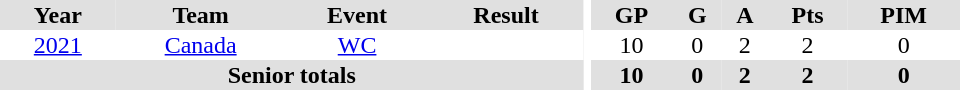<table border="0" cellpadding="1" cellspacing="0" ID="Table3" style="text-align:center; width:40em;">
<tr bgcolor="#e0e0e0">
<th>Year</th>
<th>Team</th>
<th>Event</th>
<th>Result</th>
<th rowspan="102" bgcolor="#ffffff"></th>
<th>GP</th>
<th>G</th>
<th>A</th>
<th>Pts</th>
<th>PIM</th>
</tr>
<tr>
<td><a href='#'>2021</a></td>
<td><a href='#'>Canada</a></td>
<td><a href='#'>WC</a></td>
<td></td>
<td>10</td>
<td>0</td>
<td>2</td>
<td>2</td>
<td>0</td>
</tr>
<tr bgcolor="#e0e0e0">
<th colspan="4">Senior totals</th>
<th>10</th>
<th>0</th>
<th>2</th>
<th>2</th>
<th>0</th>
</tr>
</table>
